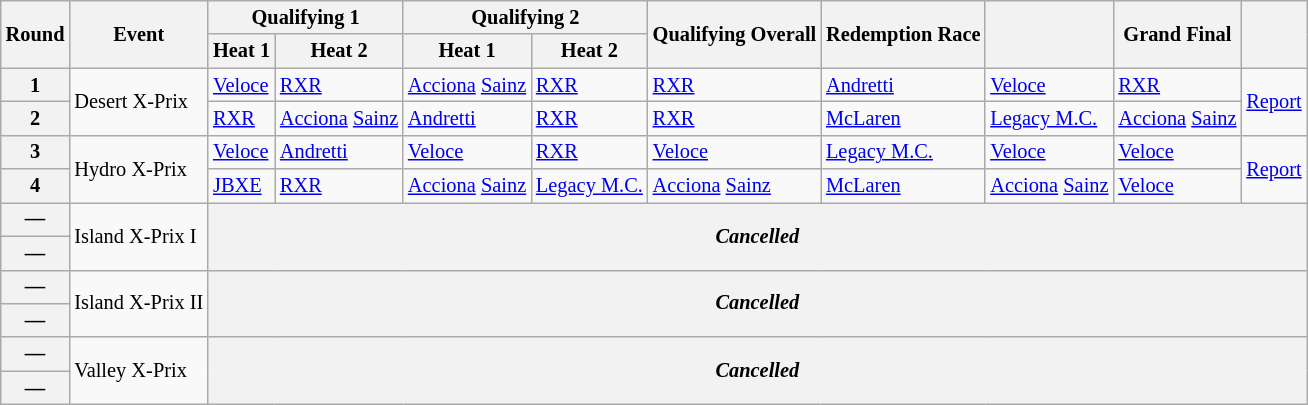<table class="wikitable" style="font-size: 85%">
<tr>
<th rowspan="2">Round</th>
<th rowspan="2">Event</th>
<th colspan="2" nowrap="">Qualifying 1</th>
<th colspan="2" nowrap="">Qualifying 2</th>
<th rowspan="2">Qualifying Overall</th>
<th rowspan="2" nowrap="">Redemption Race</th>
<th rowspan="2" nowrap=""></th>
<th rowspan="2" nowrap="">Grand Final</th>
<th rowspan="2" nowrap=""></th>
</tr>
<tr>
<th nowrap="">Heat 1</th>
<th nowrap="">Heat 2</th>
<th nowrap="">Heat 1</th>
<th nowrap="">Heat 2</th>
</tr>
<tr>
<th>1</th>
<td rowspan="2" nowrap=""> Desert X-Prix</td>
<td nowrap=""> <a href='#'>Veloce</a></td>
<td nowrap=""> <a href='#'>RXR</a></td>
<td nowrap=""> <a href='#'>Acciona</a>  <a href='#'>Sainz</a></td>
<td nowrap=""> <a href='#'>RXR</a></td>
<td nowrap=""> <a href='#'>RXR</a></td>
<td nowrap=""> <a href='#'>Andretti</a></td>
<td nowrap=""> <a href='#'>Veloce</a></td>
<td nowrap=""> <a href='#'>RXR</a></td>
<td rowspan="2"><a href='#'>Report</a></td>
</tr>
<tr>
<th>2</th>
<td nowrap=""> <a href='#'>RXR</a></td>
<td nowrap=""> <a href='#'>Acciona</a>  <a href='#'>Sainz</a></td>
<td nowrap=""> <a href='#'>Andretti</a></td>
<td nowrap=""> <a href='#'>RXR</a></td>
<td nowrap=""> <a href='#'>RXR</a></td>
<td nowrap=""> <a href='#'>McLaren</a></td>
<td nowrap=""> <a href='#'>Legacy M.C.</a></td>
<td nowrap=""> <a href='#'>Acciona</a>  <a href='#'>Sainz</a></td>
</tr>
<tr>
<th>3</th>
<td rowspan="2" nowrap=""> Hydro X-Prix</td>
<td nowrap=""> <a href='#'>Veloce</a></td>
<td nowrap=""> <a href='#'>Andretti</a></td>
<td nowrap=""> <a href='#'>Veloce</a></td>
<td nowrap=""> <a href='#'>RXR</a></td>
<td nowrap=""> <a href='#'>Veloce</a></td>
<td nowrap=""> <a href='#'>Legacy M.C.</a></td>
<td nowrap=""> <a href='#'>Veloce</a></td>
<td nowrap=""> <a href='#'>Veloce</a></td>
<td rowspan="2"><a href='#'>Report</a></td>
</tr>
<tr>
<th>4</th>
<td nowrap=""> <a href='#'>JBXE</a></td>
<td nowrap=""> <a href='#'>RXR</a></td>
<td nowrap=""> <a href='#'>Acciona</a>  <a href='#'>Sainz</a></td>
<td nowrap=""> <a href='#'>Legacy M.C.</a></td>
<td nowrap=""> <a href='#'>Acciona</a>  <a href='#'>Sainz</a></td>
<td nowrap=""> <a href='#'>McLaren</a></td>
<td nowrap=""> <a href='#'>Acciona</a>  <a href='#'>Sainz</a></td>
<td nowrap=""> <a href='#'>Veloce</a></td>
</tr>
<tr>
<th>—</th>
<td rowspan="2" nowrap=""> Island X-Prix I</td>
<th colspan="9" rowspan="2" align="center"><em>Cancelled</em></th>
</tr>
<tr>
<th>—</th>
</tr>
<tr>
<th>—</th>
<td rowspan="2" nowrap=""> Island X-Prix II</td>
<th colspan="9" rowspan="2" align="center"><em>Cancelled</em></th>
</tr>
<tr>
<th>—</th>
</tr>
<tr>
<th>—</th>
<td rowspan="2" nowrap=""> Valley X-Prix</td>
<th colspan="9" rowspan="2" align="center"><em>Cancelled</em></th>
</tr>
<tr>
<th>—</th>
</tr>
</table>
